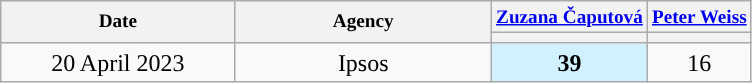<table class="wikitable" style="text-align:center;">
<tr style="font-size:80%;">
<th style="width:150px;" rowspan="2">Date</th>
<th style="width:165px;" rowspan="2">Agency</th>
<th><a href='#'>Zuzana Čaputová</a></th>
<th><a href='#'>Peter Weiss</a></th>
</tr>
<tr>
<th style="background:"></th>
<th style="background:"></th>
</tr>
<tr>
<td>20 April 2023</td>
<td>Ipsos</td>
<td style="background:#D1F1FF"><strong>39</strong></td>
<td>16</td>
</tr>
</table>
